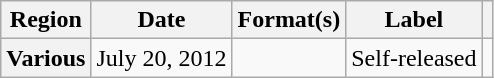<table class="wikitable plainrowheaders">
<tr>
<th scope="col">Region</th>
<th scope="col">Date</th>
<th scope="col">Format(s)</th>
<th scope="col">Label</th>
<th scope="col"></th>
</tr>
<tr>
<th scope="row">Various</th>
<td>July 20, 2012</td>
<td></td>
<td>Self-released</td>
<td style="text-align:center;"></td>
</tr>
</table>
